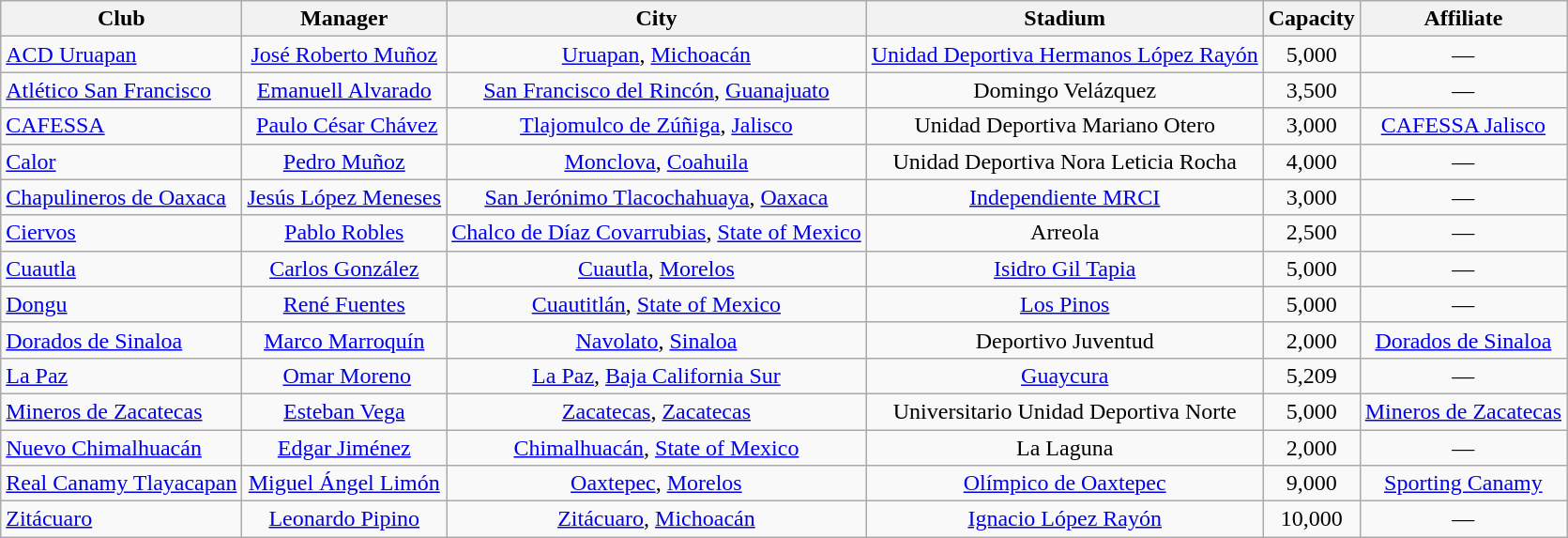<table class="wikitable sortable" style="text-align: center;">
<tr>
<th>Club</th>
<th>Manager</th>
<th>City</th>
<th>Stadium</th>
<th>Capacity</th>
<th>Affiliate</th>
</tr>
<tr>
<td align="left"><a href='#'>ACD Uruapan</a></td>
<td> <a href='#'>José Roberto Muñoz</a></td>
<td><a href='#'>Uruapan</a>, <a href='#'>Michoacán</a></td>
<td><a href='#'>Unidad Deportiva Hermanos López Rayón</a></td>
<td>5,000</td>
<td>—</td>
</tr>
<tr>
<td align="left"><a href='#'>Atlético San Francisco</a></td>
<td> <a href='#'>Emanuell Alvarado</a></td>
<td><a href='#'>San Francisco del Rincón</a>, <a href='#'>Guanajuato</a></td>
<td>Domingo Velázquez</td>
<td>3,500</td>
<td>—</td>
</tr>
<tr>
<td align="left"><a href='#'>CAFESSA</a></td>
<td> <a href='#'>Paulo César Chávez</a></td>
<td><a href='#'>Tlajomulco de Zúñiga</a>, <a href='#'>Jalisco</a></td>
<td>Unidad Deportiva Mariano Otero</td>
<td>3,000</td>
<td><a href='#'>CAFESSA Jalisco</a></td>
</tr>
<tr>
<td align="left"><a href='#'>Calor</a></td>
<td> <a href='#'>Pedro Muñoz</a></td>
<td><a href='#'>Monclova</a>, <a href='#'>Coahuila</a></td>
<td>Unidad Deportiva Nora Leticia Rocha</td>
<td>4,000</td>
<td>—</td>
</tr>
<tr>
<td align="left"><a href='#'>Chapulineros de Oaxaca</a></td>
<td> <a href='#'>Jesús López Meneses</a></td>
<td><a href='#'>San Jerónimo Tlacochahuaya</a>, <a href='#'>Oaxaca</a></td>
<td><a href='#'>Independiente MRCI</a></td>
<td>3,000</td>
<td>—</td>
</tr>
<tr>
<td align="left"><a href='#'>Ciervos</a></td>
<td> <a href='#'>Pablo Robles</a></td>
<td><a href='#'>Chalco de Díaz Covarrubias</a>, <a href='#'>State of Mexico</a></td>
<td>Arreola</td>
<td>2,500</td>
<td>—</td>
</tr>
<tr>
<td align="left"><a href='#'>Cuautla</a></td>
<td> <a href='#'>Carlos González</a></td>
<td><a href='#'>Cuautla</a>, <a href='#'>Morelos</a></td>
<td><a href='#'>Isidro Gil Tapia</a></td>
<td>5,000</td>
<td>—</td>
</tr>
<tr>
<td align="left"><a href='#'>Dongu</a></td>
<td> <a href='#'>René Fuentes</a></td>
<td><a href='#'>Cuautitlán</a>, <a href='#'>State of Mexico</a></td>
<td><a href='#'>Los Pinos</a></td>
<td>5,000</td>
<td>—</td>
</tr>
<tr>
<td align="left"><a href='#'>Dorados de Sinaloa</a></td>
<td> <a href='#'>Marco Marroquín</a></td>
<td><a href='#'>Navolato</a>, <a href='#'>Sinaloa</a></td>
<td>Deportivo Juventud</td>
<td>2,000</td>
<td><a href='#'>Dorados de Sinaloa</a></td>
</tr>
<tr>
<td align="left"><a href='#'>La Paz</a></td>
<td> <a href='#'>Omar Moreno</a></td>
<td><a href='#'>La Paz</a>, <a href='#'>Baja California Sur</a></td>
<td><a href='#'>Guaycura</a></td>
<td>5,209</td>
<td>—</td>
</tr>
<tr>
<td align="left"><a href='#'>Mineros de Zacatecas</a></td>
<td> <a href='#'>Esteban Vega</a></td>
<td><a href='#'>Zacatecas</a>, <a href='#'>Zacatecas</a></td>
<td>Universitario Unidad Deportiva Norte</td>
<td>5,000</td>
<td><a href='#'>Mineros de Zacatecas</a></td>
</tr>
<tr>
<td align="left"><a href='#'>Nuevo Chimalhuacán</a></td>
<td> <a href='#'>Edgar Jiménez</a></td>
<td><a href='#'>Chimalhuacán</a>, <a href='#'>State of Mexico</a></td>
<td>La Laguna</td>
<td>2,000</td>
<td>—</td>
</tr>
<tr>
<td align="left"><a href='#'>Real Canamy Tlayacapan</a></td>
<td> <a href='#'>Miguel Ángel Limón</a></td>
<td><a href='#'>Oaxtepec</a>, <a href='#'>Morelos</a></td>
<td><a href='#'>Olímpico de Oaxtepec</a></td>
<td>9,000</td>
<td><a href='#'>Sporting Canamy</a></td>
</tr>
<tr>
<td align="left"><a href='#'>Zitácuaro</a></td>
<td> <a href='#'>Leonardo Pipino</a></td>
<td><a href='#'>Zitácuaro</a>, <a href='#'>Michoacán</a></td>
<td><a href='#'>Ignacio López Rayón</a></td>
<td>10,000</td>
<td>—</td>
</tr>
</table>
